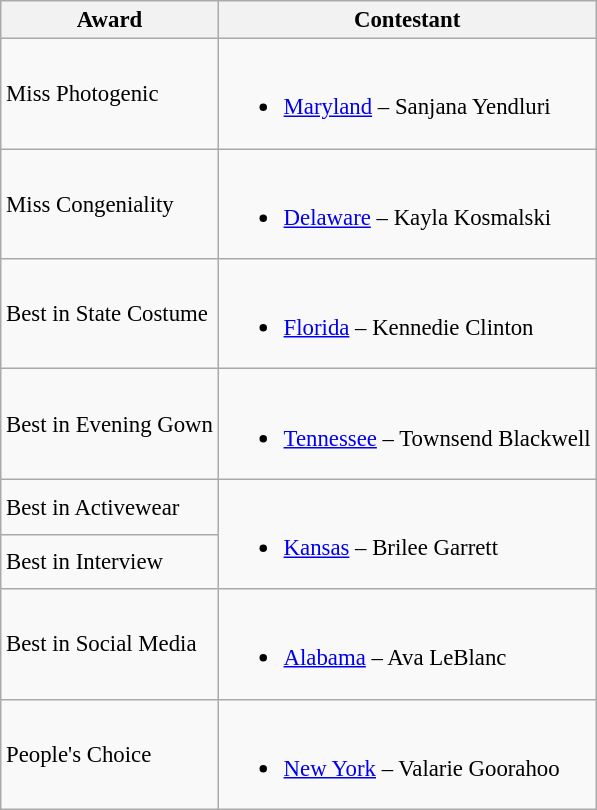<table class="wikitable" style="font-size: 95%;">
<tr>
<th>Award</th>
<th>Contestant</th>
</tr>
<tr>
<td>Miss Photogenic</td>
<td><br><ul><li><a href='#'>Maryland</a> – Sanjana Yendluri</li></ul></td>
</tr>
<tr>
<td>Miss Congeniality</td>
<td><br><ul><li><a href='#'>Delaware</a> – Kayla Kosmalski</li></ul></td>
</tr>
<tr>
<td>Best in State Costume</td>
<td><br><ul><li><a href='#'>Florida</a> – Kennedie Clinton</li></ul></td>
</tr>
<tr>
<td>Best in Evening Gown</td>
<td><br><ul><li><a href='#'>Tennessee</a> – Townsend Blackwell</li></ul></td>
</tr>
<tr>
<td>Best in Activewear</td>
<td rowspan="2"><br><ul><li><a href='#'>Kansas</a> – Brilee Garrett</li></ul></td>
</tr>
<tr>
<td>Best in Interview</td>
</tr>
<tr>
<td>Best in Social Media</td>
<td><br><ul><li><a href='#'>Alabama</a> – Ava LeBlanc</li></ul></td>
</tr>
<tr>
<td>People's Choice</td>
<td><br><ul><li><a href='#'>New York</a> – Valarie Goorahoo</li></ul></td>
</tr>
</table>
